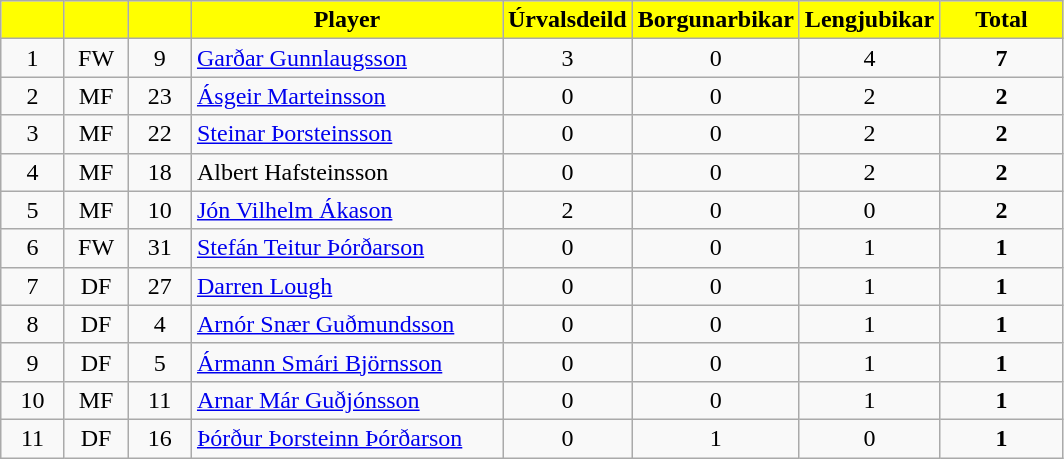<table class="wikitable" style="text-align:center;">
<tr>
<th style="background:#ffff00; color:black; width:35px;"></th>
<th style="background:#ffff00; color:black; width:35px;"></th>
<th style="background:#ffff00; color:black; width:35px;"></th>
<th style="background:#ffff00; color:black; width:200px;">Player</th>
<th style="background:#ffff00; color:black; width:75px;">Úrvalsdeild</th>
<th style="background:#ffff00; color:black; width:75px;">Borgunarbikar</th>
<th style="background:#ffff00; color:black; width:75px;">Lengjubikar</th>
<th style="background:#ffff00; color:black; width:75px;">Total</th>
</tr>
<tr>
<td rowspan=1>1</td>
<td>FW</td>
<td>9</td>
<td align=left> <a href='#'>Garðar Gunnlaugsson</a></td>
<td>3</td>
<td>0</td>
<td>4</td>
<td><strong>7</strong></td>
</tr>
<tr>
<td rowspan=1>2</td>
<td>MF</td>
<td>23</td>
<td align=left> <a href='#'>Ásgeir Marteinsson</a></td>
<td>0</td>
<td>0</td>
<td>2</td>
<td><strong>2</strong></td>
</tr>
<tr>
<td rowspan=1>3</td>
<td>MF</td>
<td>22</td>
<td align=left> <a href='#'>Steinar Þorsteinsson</a></td>
<td>0</td>
<td>0</td>
<td>2</td>
<td><strong>2</strong></td>
</tr>
<tr>
<td rowspan=1>4</td>
<td>MF</td>
<td>18</td>
<td align=left> Albert Hafsteinsson</td>
<td>0</td>
<td>0</td>
<td>2</td>
<td><strong>2</strong></td>
</tr>
<tr>
<td rowspan=1>5</td>
<td>MF</td>
<td>10</td>
<td align=left> <a href='#'>Jón Vilhelm Ákason</a></td>
<td>2</td>
<td>0</td>
<td>0</td>
<td><strong>2</strong></td>
</tr>
<tr>
<td rowspan=1>6</td>
<td>FW</td>
<td>31</td>
<td align=left> <a href='#'>Stefán Teitur Þórðarson</a></td>
<td>0</td>
<td>0</td>
<td>1</td>
<td><strong>1</strong></td>
</tr>
<tr>
<td rowspan=1>7</td>
<td>DF</td>
<td>27</td>
<td align=left> <a href='#'>Darren Lough</a></td>
<td>0</td>
<td>0</td>
<td>1</td>
<td><strong>1</strong></td>
</tr>
<tr>
<td rowspan=1>8</td>
<td>DF</td>
<td>4</td>
<td align=left> <a href='#'>Arnór Snær Guðmundsson</a></td>
<td>0</td>
<td>0</td>
<td>1</td>
<td><strong>1</strong></td>
</tr>
<tr>
<td rowspan=1>9</td>
<td>DF</td>
<td>5</td>
<td align=left> <a href='#'>Ármann Smári Björnsson</a></td>
<td>0</td>
<td>0</td>
<td>1</td>
<td><strong>1</strong></td>
</tr>
<tr>
<td rowspan=1>10</td>
<td>MF</td>
<td>11</td>
<td align=left> <a href='#'>Arnar Már Guðjónsson</a></td>
<td>0</td>
<td>0</td>
<td>1</td>
<td><strong>1</strong></td>
</tr>
<tr>
<td rowspan=1>11</td>
<td>DF</td>
<td>16</td>
<td align=left> <a href='#'>Þórður Þorsteinn Þórðarson</a></td>
<td>0</td>
<td>1</td>
<td>0</td>
<td><strong>1</strong></td>
</tr>
</table>
